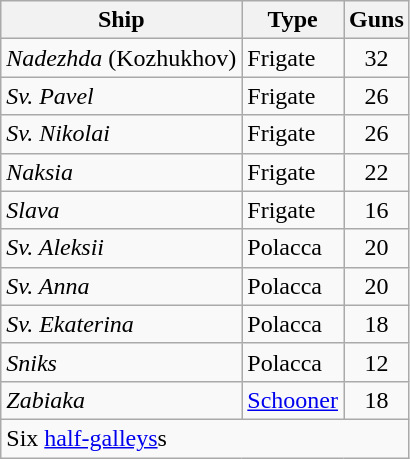<table class="wikitable">
<tr>
<th scope="col">Ship</th>
<th scope="col">Type</th>
<th scope="col">Guns</th>
</tr>
<tr>
<td><em>Nadezhda</em> (Kozhukhov)</td>
<td>Frigate</td>
<td align="center">32</td>
</tr>
<tr>
<td><em>Sv. Pavel</em></td>
<td>Frigate</td>
<td align="center">26</td>
</tr>
<tr>
<td><em>Sv. Nikolai</em></td>
<td>Frigate</td>
<td align="center">26</td>
</tr>
<tr>
<td><em>Naksia</em></td>
<td>Frigate</td>
<td align="center">22</td>
</tr>
<tr>
<td><em>Slava</em></td>
<td>Frigate</td>
<td align="center">16</td>
</tr>
<tr>
<td><em>Sv. Aleksii</em></td>
<td>Polacca</td>
<td align="center">20</td>
</tr>
<tr>
<td><em>Sv. Anna</em></td>
<td>Polacca</td>
<td align="center">20</td>
</tr>
<tr>
<td><em>Sv. Ekaterina</em></td>
<td>Polacca</td>
<td align="center">18</td>
</tr>
<tr>
<td><em>Sniks</em></td>
<td>Polacca</td>
<td align="center">12</td>
</tr>
<tr>
<td><em>Zabiaka</em></td>
<td><a href='#'>Schooner</a></td>
<td align="center">18</td>
</tr>
<tr>
<td colspan="11">Six <a href='#'>half-galleys</a>s</td>
</tr>
</table>
